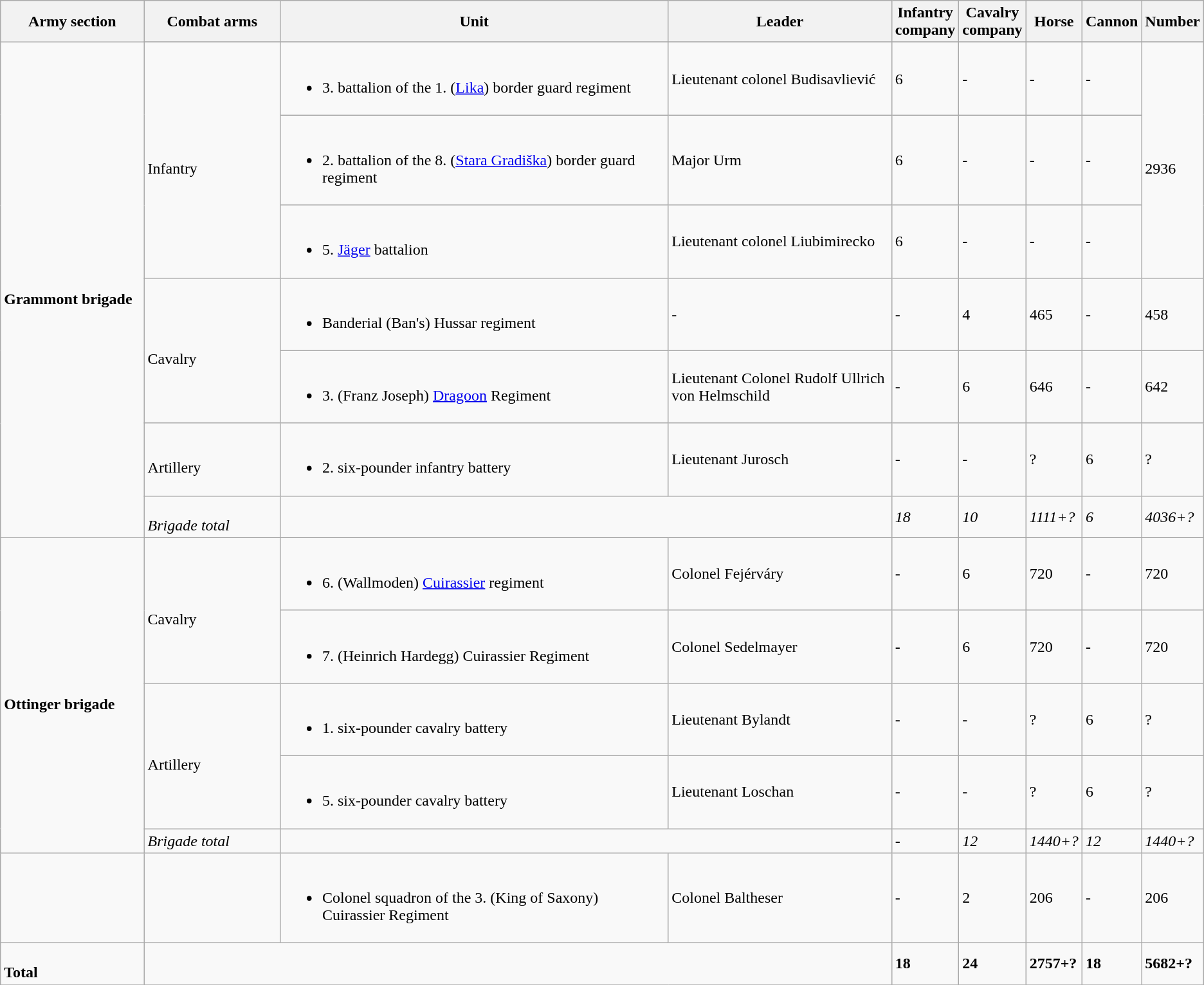<table class="wikitable">
<tr>
<th width=15%>Army section</th>
<th width=15%>Combat arms</th>
<th width=45%>Unit</th>
<th width=35%>Leader</th>
<th width=5%>Infantry company</th>
<th width=5%>Cavalry company</th>
<th width=5%>Horse</th>
<th width=5%>Cannon</th>
<th width=5%>Number</th>
</tr>
<tr>
<td rowspan="8"><br><strong>Grammont brigade</strong></td>
</tr>
<tr>
<td rowspan=3><br>Infantry</td>
<td><br><ul><li>3. battalion of the 1. (<a href='#'>Lika</a>) border guard regiment</li></ul></td>
<td>Lieutenant colonel Budisavliević</td>
<td>6</td>
<td>-</td>
<td>-</td>
<td>-</td>
<td rowspan=3><br>2936</td>
</tr>
<tr>
<td><br><ul><li>2. battalion of the 8. (<a href='#'>Stara Gradiška</a>) border guard regiment</li></ul></td>
<td>Major Urm</td>
<td>6</td>
<td>-</td>
<td>-</td>
<td>-</td>
</tr>
<tr>
<td><br><ul><li>5. <a href='#'>Jäger</a> battalion</li></ul></td>
<td>Lieutenant colonel Liubimirecko</td>
<td>6</td>
<td>-</td>
<td>-</td>
<td>-</td>
</tr>
<tr>
<td rowspan=2><br>Cavalry</td>
<td><br><ul><li>Banderial (Ban's) Hussar regiment</li></ul></td>
<td>-</td>
<td>-</td>
<td>4</td>
<td>465</td>
<td>-</td>
<td>458</td>
</tr>
<tr>
<td><br><ul><li>3. (Franz Joseph) <a href='#'>Dragoon</a> Regiment</li></ul></td>
<td>Lieutenant Colonel Rudolf Ullrich von Helmschild</td>
<td>-</td>
<td>6</td>
<td>646</td>
<td>-</td>
<td>642</td>
</tr>
<tr>
<td><br>Artillery</td>
<td><br><ul><li>2. six-pounder infantry battery</li></ul></td>
<td>Lieutenant Jurosch</td>
<td>-</td>
<td>-</td>
<td>?</td>
<td>6</td>
<td>?</td>
</tr>
<tr>
<td><br><em>Brigade total</em></td>
<td colspan="2"></td>
<td><em>18</em></td>
<td><em>10</em></td>
<td><em>1111+?</em></td>
<td><em>6</em></td>
<td><em>4036+?</em></td>
</tr>
<tr>
<td rowspan="6"><br><strong>Ottinger brigade</strong></td>
</tr>
<tr>
<td rowspan=2><br>Cavalry</td>
<td><br><ul><li>6. (Wallmoden) <a href='#'>Cuirassier</a> regiment</li></ul></td>
<td>Colonel Fejérváry</td>
<td>-</td>
<td>6</td>
<td>720</td>
<td>-</td>
<td>720</td>
</tr>
<tr>
<td><br><ul><li>7. (Heinrich Hardegg) Cuirassier Regiment</li></ul></td>
<td>Colonel Sedelmayer</td>
<td>-</td>
<td>6</td>
<td>720</td>
<td>-</td>
<td>720</td>
</tr>
<tr>
<td rowspan=2><br>Artillery</td>
<td><br><ul><li>1. six-pounder cavalry battery</li></ul></td>
<td>Lieutenant Bylandt</td>
<td>-</td>
<td>-</td>
<td>?</td>
<td>6</td>
<td>?</td>
</tr>
<tr>
<td><br><ul><li>5. six-pounder cavalry battery</li></ul></td>
<td>Lieutenant Loschan</td>
<td>-</td>
<td>-</td>
<td>?</td>
<td>6</td>
<td>?</td>
</tr>
<tr>
<td><em>Brigade total</em></td>
<td colspan="2"></td>
<td>-</td>
<td><em>12 </em></td>
<td><em>1440+?</em></td>
<td><em>12</em></td>
<td><em>1440+?</em></td>
</tr>
<tr>
<td></td>
<td></td>
<td><br><ul><li>Colonel squadron of the 3. (King of Saxony) Cuirassier Regiment</li></ul></td>
<td>Colonel Baltheser</td>
<td>-</td>
<td>2</td>
<td>206</td>
<td>-</td>
<td>206</td>
</tr>
<tr>
<td><br><strong>Total</strong></td>
<td colspan="3"></td>
<td><strong>18</strong></td>
<td><strong>24</strong></td>
<td><strong>2757+?</strong></td>
<td><strong>18</strong></td>
<td><strong>5682+?</strong></td>
</tr>
<tr>
</tr>
</table>
